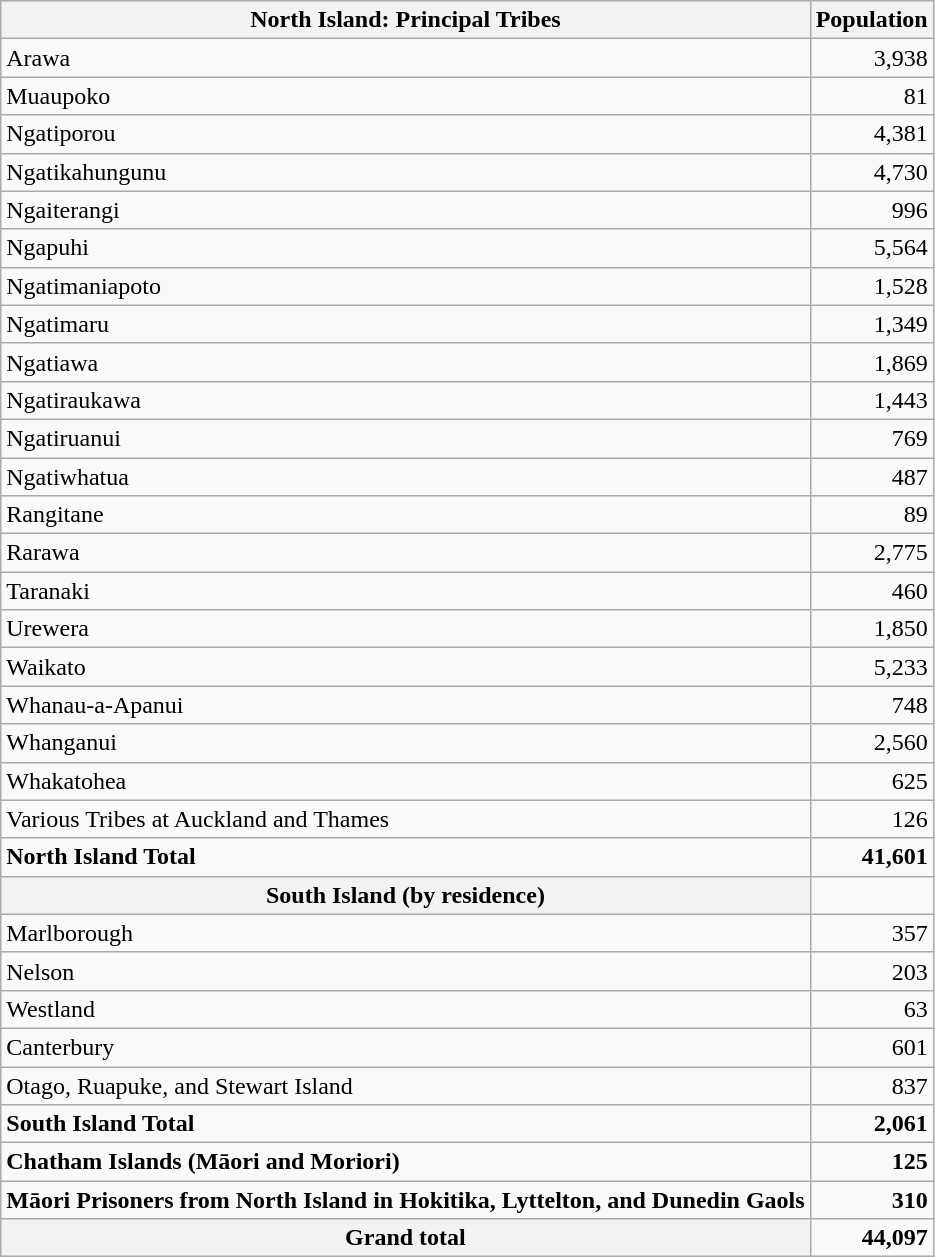<table class="wikitable" style="text-align:right">
<tr>
<th>North Island: Principal Tribes</th>
<th>Population</th>
</tr>
<tr>
<td align="left">Arawa</td>
<td>3,938</td>
</tr>
<tr>
<td align="left">Muaupoko</td>
<td>81</td>
</tr>
<tr>
<td align="left">Ngatiporou</td>
<td>4,381</td>
</tr>
<tr>
<td align="left">Ngatikahungunu</td>
<td>4,730</td>
</tr>
<tr>
<td align="left">Ngaiterangi</td>
<td>996</td>
</tr>
<tr>
<td align="left">Ngapuhi</td>
<td>5,564</td>
</tr>
<tr>
<td align="left">Ngatimaniapoto</td>
<td>1,528</td>
</tr>
<tr>
<td align="left">Ngatimaru</td>
<td>1,349</td>
</tr>
<tr>
<td align="left">Ngatiawa</td>
<td>1,869</td>
</tr>
<tr>
<td align="left">Ngatiraukawa</td>
<td>1,443</td>
</tr>
<tr>
<td align="left">Ngatiruanui</td>
<td>769</td>
</tr>
<tr>
<td align="left">Ngatiwhatua</td>
<td>487</td>
</tr>
<tr>
<td align="left">Rangitane</td>
<td>89</td>
</tr>
<tr>
<td align="left">Rarawa</td>
<td>2,775</td>
</tr>
<tr>
<td align="left">Taranaki</td>
<td>460</td>
</tr>
<tr>
<td align="left">Urewera</td>
<td>1,850</td>
</tr>
<tr>
<td align="left">Waikato</td>
<td>5,233</td>
</tr>
<tr>
<td align="left">Whanau-a-Apanui</td>
<td>748</td>
</tr>
<tr>
<td align="left">Whanganui</td>
<td>2,560</td>
</tr>
<tr>
<td align="left">Whakatohea</td>
<td>625</td>
</tr>
<tr>
<td align="left">Various Tribes at Auckland and Thames</td>
<td>126</td>
</tr>
<tr>
<td align="left"><strong>North Island Total</strong></td>
<td><strong>41,601</strong></td>
</tr>
<tr>
<th>South Island (by residence)</th>
<td></td>
</tr>
<tr>
<td align="left">Marlborough</td>
<td>357</td>
</tr>
<tr>
<td align="left">Nelson</td>
<td>203</td>
</tr>
<tr>
<td align="left">Westland</td>
<td>63</td>
</tr>
<tr>
<td align="left">Canterbury</td>
<td>601</td>
</tr>
<tr>
<td align="left">Otago, Ruapuke, and Stewart Island</td>
<td>837</td>
</tr>
<tr>
<td align="left"><strong>South Island Total</strong></td>
<td><strong>2,061</strong></td>
</tr>
<tr>
<td align="left"><strong>Chatham Islands (Māori and Moriori)</strong></td>
<td><strong>125</strong></td>
</tr>
<tr>
<td align="left"><strong>Māori Prisoners from North Island in Hokitika, Lyttelton, and Dunedin Gaols</strong></td>
<td><strong>310</strong></td>
</tr>
<tr>
<th>Grand total</th>
<td><strong>44,097</strong></td>
</tr>
</table>
